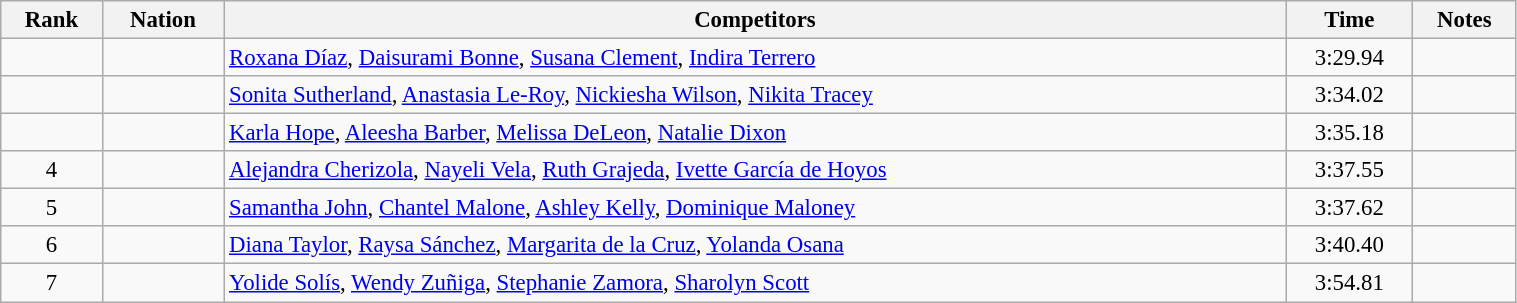<table class="wikitable sortable" width=80% style="text-align:center; font-size:95%">
<tr>
<th>Rank</th>
<th>Nation</th>
<th>Competitors</th>
<th>Time</th>
<th>Notes</th>
</tr>
<tr>
<td></td>
<td align=left></td>
<td align=left><a href='#'>Roxana Díaz</a>, <a href='#'>Daisurami Bonne</a>, <a href='#'>Susana Clement</a>, <a href='#'>Indira Terrero</a></td>
<td>3:29.94</td>
<td></td>
</tr>
<tr>
<td></td>
<td align=left></td>
<td align=left><a href='#'>Sonita Sutherland</a>, <a href='#'>Anastasia Le-Roy</a>, <a href='#'>Nickiesha Wilson</a>, <a href='#'>Nikita Tracey</a></td>
<td>3:34.02</td>
<td></td>
</tr>
<tr>
<td></td>
<td align=left></td>
<td align=left><a href='#'>Karla Hope</a>, <a href='#'>Aleesha Barber</a>, <a href='#'>Melissa DeLeon</a>, <a href='#'>Natalie Dixon</a></td>
<td>3:35.18</td>
<td></td>
</tr>
<tr>
<td>4</td>
<td align=left></td>
<td align=left><a href='#'>Alejandra Cherizola</a>, <a href='#'>Nayeli Vela</a>, <a href='#'>Ruth Grajeda</a>, <a href='#'>Ivette García de Hoyos</a></td>
<td>3:37.55</td>
<td></td>
</tr>
<tr>
<td>5</td>
<td align=left></td>
<td align=left><a href='#'>Samantha John</a>, <a href='#'>Chantel Malone</a>, <a href='#'>Ashley Kelly</a>, <a href='#'>Dominique Maloney</a></td>
<td>3:37.62</td>
<td></td>
</tr>
<tr>
<td>6</td>
<td align=left></td>
<td align=left><a href='#'>Diana Taylor</a>, <a href='#'>Raysa Sánchez</a>, <a href='#'>Margarita de la Cruz</a>, <a href='#'>Yolanda Osana</a></td>
<td>3:40.40</td>
<td></td>
</tr>
<tr>
<td>7</td>
<td align=left></td>
<td align=left><a href='#'>Yolide Solís</a>, <a href='#'>Wendy Zuñiga</a>, <a href='#'>Stephanie Zamora</a>, <a href='#'>Sharolyn Scott</a></td>
<td>3:54.81</td>
<td></td>
</tr>
</table>
